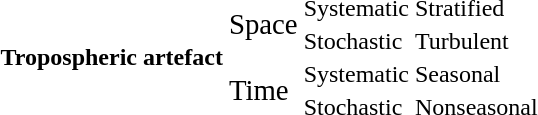<table>
<tr>
<th rowspan="4">Tropospheric artefact</th>
<td rowspan="2"><big>Space</big></td>
<td>Systematic</td>
<td>Stratified</td>
</tr>
<tr>
<td>Stochastic</td>
<td>Turbulent</td>
</tr>
<tr>
<td rowspan="2"><big>Time</big></td>
<td>Systematic</td>
<td>Seasonal</td>
</tr>
<tr>
<td>Stochastic</td>
<td>Nonseasonal</td>
</tr>
</table>
